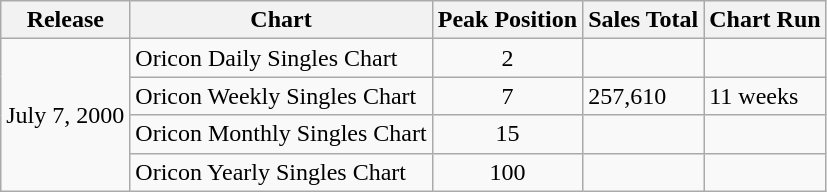<table class="wikitable">
<tr>
<th>Release</th>
<th>Chart</th>
<th>Peak Position</th>
<th>Sales Total</th>
<th>Chart Run</th>
</tr>
<tr>
<td rowspan="4">July 7, 2000</td>
<td>Oricon Daily Singles Chart</td>
<td align="center">2</td>
<td></td>
<td></td>
</tr>
<tr>
<td>Oricon Weekly Singles Chart</td>
<td align="center">7</td>
<td>257,610</td>
<td>11 weeks</td>
</tr>
<tr>
<td>Oricon Monthly Singles Chart</td>
<td align="center">15</td>
<td></td>
<td></td>
</tr>
<tr>
<td>Oricon Yearly Singles Chart</td>
<td align="center">100</td>
<td></td>
<td></td>
</tr>
</table>
